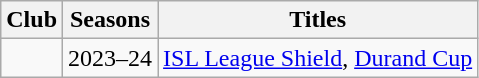<table class="wikitable sortable">
<tr>
<th>Club</th>
<th>Seasons</th>
<th>Titles</th>
</tr>
<tr>
<td></td>
<td>2023–24</td>
<td><a href='#'>ISL League Shield</a>, <a href='#'>Durand Cup</a></td>
</tr>
</table>
